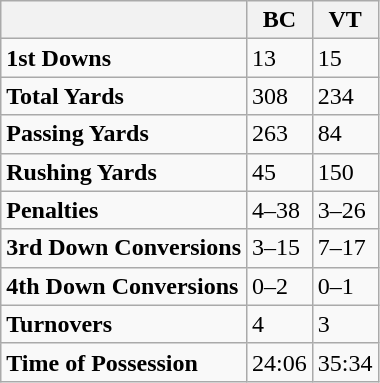<table class="wikitable">
<tr>
<th></th>
<th>BC</th>
<th>VT</th>
</tr>
<tr>
<td><strong>1st Downs</strong></td>
<td>13</td>
<td>15</td>
</tr>
<tr>
<td><strong>Total Yards</strong></td>
<td>308</td>
<td>234</td>
</tr>
<tr>
<td><strong>Passing Yards</strong></td>
<td>263</td>
<td>84</td>
</tr>
<tr>
<td><strong>Rushing Yards</strong></td>
<td>45</td>
<td>150</td>
</tr>
<tr>
<td><strong>Penalties</strong></td>
<td>4–38</td>
<td>3–26</td>
</tr>
<tr>
<td><strong>3rd Down Conversions</strong></td>
<td>3–15</td>
<td>7–17</td>
</tr>
<tr>
<td><strong>4th Down Conversions</strong></td>
<td>0–2</td>
<td>0–1</td>
</tr>
<tr>
<td><strong>Turnovers</strong></td>
<td>4</td>
<td>3</td>
</tr>
<tr>
<td><strong>Time of Possession</strong></td>
<td>24:06</td>
<td>35:34</td>
</tr>
</table>
